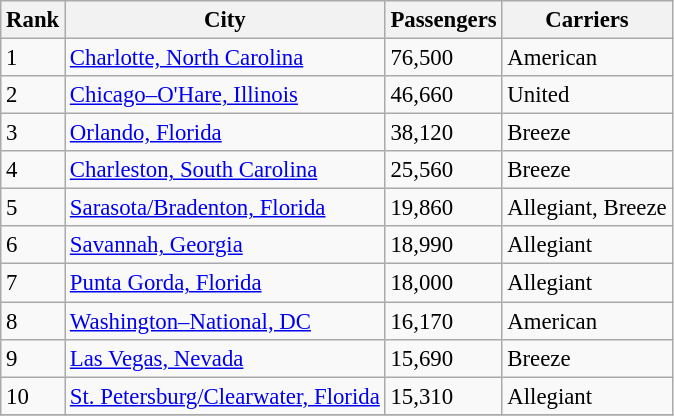<table class="wikitable" style="font-size: 95%" width= align=>
<tr>
<th>Rank</th>
<th>City</th>
<th>Passengers</th>
<th>Carriers</th>
</tr>
<tr>
<td>1</td>
<td> <a href='#'>Charlotte, North Carolina</a></td>
<td>76,500</td>
<td>American</td>
</tr>
<tr>
<td>2</td>
<td> <a href='#'>Chicago–O'Hare, Illinois</a></td>
<td>46,660</td>
<td>United</td>
</tr>
<tr>
<td>3</td>
<td> <a href='#'>Orlando, Florida</a></td>
<td>38,120</td>
<td>Breeze</td>
</tr>
<tr>
<td>4</td>
<td> <a href='#'>Charleston, South Carolina</a></td>
<td>25,560</td>
<td>Breeze</td>
</tr>
<tr>
<td>5</td>
<td> <a href='#'>Sarasota/Bradenton, Florida</a></td>
<td>19,860</td>
<td>Allegiant, Breeze</td>
</tr>
<tr>
<td>6</td>
<td> <a href='#'>Savannah, Georgia</a></td>
<td>18,990</td>
<td>Allegiant</td>
</tr>
<tr>
<td>7</td>
<td> <a href='#'>Punta Gorda, Florida</a></td>
<td>18,000</td>
<td>Allegiant</td>
</tr>
<tr>
<td>8</td>
<td> <a href='#'>Washington–National, DC</a></td>
<td>16,170</td>
<td>American</td>
</tr>
<tr>
<td>9</td>
<td> <a href='#'>Las Vegas, Nevada</a></td>
<td>15,690</td>
<td>Breeze</td>
</tr>
<tr>
<td>10</td>
<td> <a href='#'>St. Petersburg/Clearwater, Florida</a></td>
<td>15,310</td>
<td>Allegiant</td>
</tr>
<tr>
</tr>
</table>
